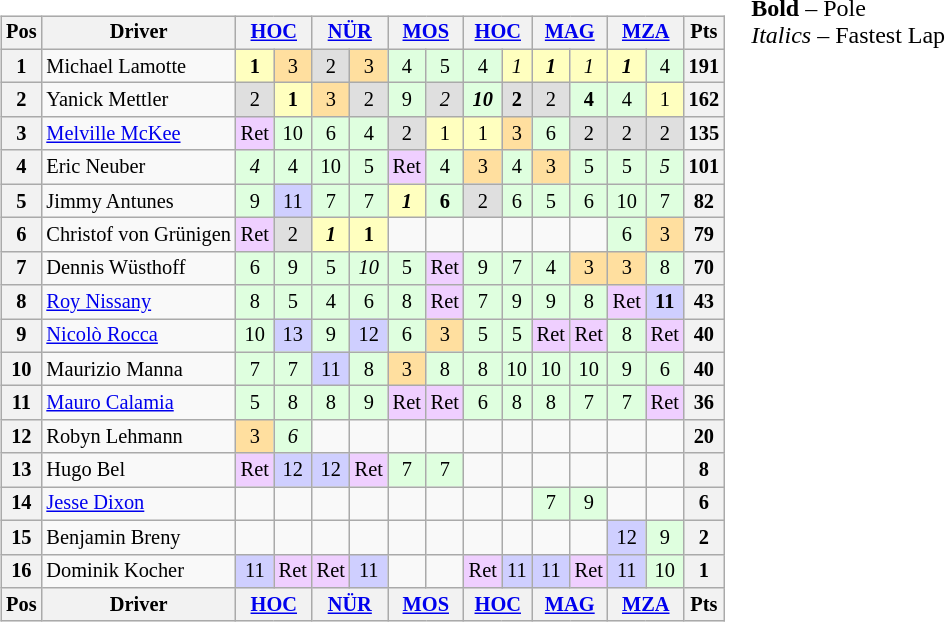<table>
<tr>
<td><br><table class="wikitable" style="font-size: 85%; text-align:center">
<tr valign="top">
<th valign="middle">Pos</th>
<th valign="middle">Driver</th>
<th colspan=2><a href='#'>HOC</a><br></th>
<th colspan=2><a href='#'>NÜR</a><br></th>
<th colspan=2><a href='#'>MOS</a><br></th>
<th colspan=2><a href='#'>HOC</a><br></th>
<th colspan=2><a href='#'>MAG</a><br></th>
<th colspan=2><a href='#'>MZA</a><br></th>
<th valign="middle">Pts</th>
</tr>
<tr>
<th>1</th>
<td align=left> Michael Lamotte</td>
<td style="background:#FFFFBF;"><strong>1</strong></td>
<td style="background:#FFDF9F;">3</td>
<td style="background:#DFDFDF;">2</td>
<td style="background:#FFDF9F;">3</td>
<td style="background:#DFFFDF;">4</td>
<td style="background:#DFFFDF;">5</td>
<td style="background:#DFFFDF;">4</td>
<td style="background:#FFFFBF;"><em>1</em></td>
<td style="background:#FFFFBF;"><strong><em>1</em></strong></td>
<td style="background:#FFFFBF;"><em>1</em></td>
<td style="background:#FFFFBF;"><strong><em>1</em></strong></td>
<td style="background:#DFFFDF;">4</td>
<th>191</th>
</tr>
<tr>
<th>2</th>
<td align=left> Yanick Mettler</td>
<td style="background:#DFDFDF;">2</td>
<td style="background:#FFFFBF;"><strong>1</strong></td>
<td style="background:#FFDF9F;">3</td>
<td style="background:#DFDFDF;">2</td>
<td style="background:#DFFFDF;">9</td>
<td style="background:#DFDFDF;"><em>2</em></td>
<td style="background:#DFFFDF;"><strong><em>10</em></strong></td>
<td style="background:#DFDFDF;"><strong>2</strong></td>
<td style="background:#DFDFDF;">2</td>
<td style="background:#DFFFDF;"><strong>4</strong></td>
<td style="background:#DFFFDF;">4</td>
<td style="background:#FFFFBF;">1</td>
<th>162</th>
</tr>
<tr>
<th>3</th>
<td align=left> <a href='#'>Melville McKee</a></td>
<td style="background:#EFCFFF;">Ret</td>
<td style="background:#DFFFDF;">10</td>
<td style="background:#DFFFDF;">6</td>
<td style="background:#DFFFDF;">4</td>
<td style="background:#DFDFDF;">2</td>
<td style="background:#FFFFBF;">1</td>
<td style="background:#FFFFBF;">1</td>
<td style="background:#FFDF9F;">3</td>
<td style="background:#DFFFDF;">6</td>
<td style="background:#DFDFDF;">2</td>
<td style="background:#DFDFDF;">2</td>
<td style="background:#DFDFDF;">2</td>
<th>135</th>
</tr>
<tr>
<th>4</th>
<td align=left> Eric Neuber</td>
<td style="background:#DFFFDF;"><em>4</em></td>
<td style="background:#DFFFDF;">4</td>
<td style="background:#DFFFDF;">10</td>
<td style="background:#DFFFDF;">5</td>
<td style="background:#EFCFFF;">Ret</td>
<td style="background:#DFFFDF;">4</td>
<td style="background:#FFDF9F;">3</td>
<td style="background:#DFFFDF;">4</td>
<td style="background:#FFDF9F;">3</td>
<td style="background:#DFFFDF;">5</td>
<td style="background:#DFFFDF;">5</td>
<td style="background:#DFFFDF;"><em>5</em></td>
<th>101</th>
</tr>
<tr>
<th>5</th>
<td align=left> Jimmy Antunes</td>
<td style="background:#DFFFDF;">9</td>
<td style="background:#CFCFFF;">11</td>
<td style="background:#DFFFDF;">7</td>
<td style="background:#DFFFDF;">7</td>
<td style="background:#FFFFBF;"><strong><em>1</em></strong></td>
<td style="background:#DFFFDF;"><strong>6</strong></td>
<td style="background:#DFDFDF;">2</td>
<td style="background:#DFFFDF;">6</td>
<td style="background:#DFFFDF;">5</td>
<td style="background:#DFFFDF;">6</td>
<td style="background:#DFFFDF;">10</td>
<td style="background:#DFFFDF;">7</td>
<th>82</th>
</tr>
<tr>
<th>6</th>
<td align=left> Christof von Grünigen</td>
<td style="background:#EFCFFF;">Ret</td>
<td style="background:#DFDFDF;">2</td>
<td style="background:#FFFFBF;"><strong><em>1</em></strong></td>
<td style="background:#FFFFBF;"><strong>1</strong></td>
<td></td>
<td></td>
<td></td>
<td></td>
<td></td>
<td></td>
<td style="background:#DFFFDF;">6</td>
<td style="background:#FFDF9F;">3</td>
<th>79</th>
</tr>
<tr>
<th>7</th>
<td align=left> Dennis Wüsthoff</td>
<td style="background:#DFFFDF;">6</td>
<td style="background:#DFFFDF;">9</td>
<td style="background:#DFFFDF;">5</td>
<td style="background:#DFFFDF;"><em>10</em></td>
<td style="background:#DFFFDF;">5</td>
<td style="background:#EFCFFF;">Ret</td>
<td style="background:#DFFFDF;">9</td>
<td style="background:#DFFFDF;">7</td>
<td style="background:#DFFFDF;">4</td>
<td style="background:#FFDF9F;">3</td>
<td style="background:#FFDF9F;">3</td>
<td style="background:#DFFFDF;">8</td>
<th>70</th>
</tr>
<tr>
<th>8</th>
<td align=left> <a href='#'>Roy Nissany</a></td>
<td style="background:#DFFFDF;">8</td>
<td style="background:#DFFFDF;">5</td>
<td style="background:#DFFFDF;">4</td>
<td style="background:#DFFFDF;">6</td>
<td style="background:#DFFFDF;">8</td>
<td style="background:#EFCFFF;">Ret</td>
<td style="background:#DFFFDF;">7</td>
<td style="background:#DFFFDF;">9</td>
<td style="background:#DFFFDF;">9</td>
<td style="background:#DFFFDF;">8</td>
<td style="background:#EFCFFF;">Ret</td>
<td style="background:#CFCFFF;"><strong>11</strong></td>
<th>43</th>
</tr>
<tr>
<th>9</th>
<td align=left> <a href='#'>Nicolò Rocca</a></td>
<td style="background:#DFFFDF;">10</td>
<td style="background:#CFCFFF;">13</td>
<td style="background:#DFFFDF;">9</td>
<td style="background:#CFCFFF;">12</td>
<td style="background:#DFFFDF;">6</td>
<td style="background:#FFDF9F;">3</td>
<td style="background:#DFFFDF;">5</td>
<td style="background:#DFFFDF;">5</td>
<td style="background:#EFCFFF;">Ret</td>
<td style="background:#EFCFFF;">Ret</td>
<td style="background:#DFFFDF;">8</td>
<td style="background:#EFCFFF;">Ret</td>
<th>40</th>
</tr>
<tr>
<th>10</th>
<td align=left> Maurizio Manna</td>
<td style="background:#DFFFDF;">7</td>
<td style="background:#DFFFDF;">7</td>
<td style="background:#CFCFFF;">11</td>
<td style="background:#DFFFDF;">8</td>
<td style="background:#FFDF9F;">3</td>
<td style="background:#DFFFDF;">8</td>
<td style="background:#DFFFDF;">8</td>
<td style="background:#DFFFDF;">10</td>
<td style="background:#DFFFDF;">10</td>
<td style="background:#DFFFDF;">10</td>
<td style="background:#DFFFDF;">9</td>
<td style="background:#DFFFDF;">6</td>
<th>40</th>
</tr>
<tr>
<th>11</th>
<td align=left> <a href='#'>Mauro Calamia</a></td>
<td style="background:#DFFFDF;">5</td>
<td style="background:#DFFFDF;">8</td>
<td style="background:#DFFFDF;">8</td>
<td style="background:#DFFFDF;">9</td>
<td style="background:#EFCFFF;">Ret</td>
<td style="background:#EFCFFF;">Ret</td>
<td style="background:#DFFFDF;">6</td>
<td style="background:#DFFFDF;">8</td>
<td style="background:#DFFFDF;">8</td>
<td style="background:#DFFFDF;">7</td>
<td style="background:#DFFFDF;">7</td>
<td style="background:#EFCFFF;">Ret</td>
<th>36</th>
</tr>
<tr>
<th>12</th>
<td align=left> Robyn Lehmann</td>
<td style="background:#FFDF9F;">3</td>
<td style="background:#DFFFDF;"><em>6</em></td>
<td></td>
<td></td>
<td></td>
<td></td>
<td></td>
<td></td>
<td></td>
<td></td>
<td></td>
<td></td>
<th>20</th>
</tr>
<tr>
<th>13</th>
<td align=left> Hugo Bel</td>
<td style="background:#EFCFFF;">Ret</td>
<td style="background:#CFCFFF;">12</td>
<td style="background:#CFCFFF;">12</td>
<td style="background:#EFCFFF;">Ret</td>
<td style="background:#DFFFDF;">7</td>
<td style="background:#DFFFDF;">7</td>
<td></td>
<td></td>
<td></td>
<td></td>
<td></td>
<td></td>
<th>8</th>
</tr>
<tr>
<th>14</th>
<td align=left> <a href='#'>Jesse Dixon</a></td>
<td></td>
<td></td>
<td></td>
<td></td>
<td></td>
<td></td>
<td></td>
<td></td>
<td style="background:#DFFFDF;">7</td>
<td style="background:#DFFFDF;">9</td>
<td></td>
<td></td>
<th>6</th>
</tr>
<tr>
<th>15</th>
<td align=left> Benjamin Breny</td>
<td></td>
<td></td>
<td></td>
<td></td>
<td></td>
<td></td>
<td></td>
<td></td>
<td></td>
<td></td>
<td style="background:#CFCFFF;">12</td>
<td style="background:#DFFFDF;">9</td>
<th>2</th>
</tr>
<tr>
<th>16</th>
<td align=left> Dominik Kocher</td>
<td style="background:#CFCFFF;">11</td>
<td style="background:#EFCFFF;">Ret</td>
<td style="background:#EFCFFF;">Ret</td>
<td style="background:#CFCFFF;">11</td>
<td></td>
<td></td>
<td style="background:#EFCFFF;">Ret</td>
<td style="background:#CFCFFF;">11</td>
<td style="background:#CFCFFF;">11</td>
<td style="background:#EFCFFF;">Ret</td>
<td style="background:#CFCFFF;">11</td>
<td style="background:#DFFFDF;">10</td>
<th>1</th>
</tr>
<tr valign="top">
<th valign="middle">Pos</th>
<th valign="middle">Driver</th>
<th colspan=2><a href='#'>HOC</a><br></th>
<th colspan=2><a href='#'>NÜR</a><br></th>
<th colspan=2><a href='#'>MOS</a><br></th>
<th colspan=2><a href='#'>HOC</a><br></th>
<th colspan=2><a href='#'>MAG</a><br></th>
<th colspan=2><a href='#'>MZA</a><br></th>
<th valign="middle">Pts</th>
</tr>
</table>
</td>
<td valign="top"><br>
<span><strong>Bold</strong> – Pole<br><em>Italics</em> – Fastest Lap</span></td>
</tr>
</table>
